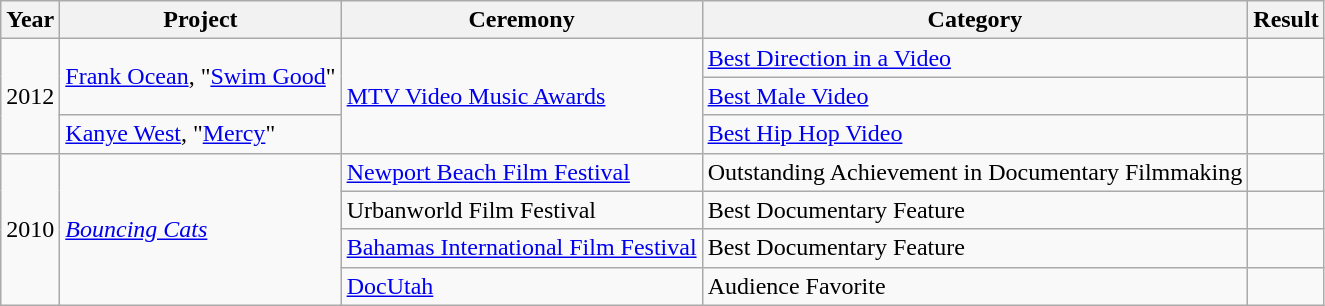<table class="wikitable">
<tr>
<th>Year</th>
<th>Project</th>
<th>Ceremony</th>
<th>Category</th>
<th>Result</th>
</tr>
<tr>
<td rowspan="3">2012</td>
<td rowspan="2"><a href='#'>Frank Ocean</a>, "<a href='#'>Swim Good</a>"</td>
<td rowspan="3"><a href='#'>MTV Video Music Awards</a></td>
<td><a href='#'>Best Direction in a Video</a></td>
<td></td>
</tr>
<tr>
<td><a href='#'>Best Male Video</a></td>
<td></td>
</tr>
<tr>
<td><a href='#'>Kanye West</a>, "<a href='#'>Mercy</a>"</td>
<td><a href='#'>Best Hip Hop Video</a></td>
<td></td>
</tr>
<tr>
<td rowspan="4">2010</td>
<td rowspan="4"><em><a href='#'>Bouncing Cats</a></em></td>
<td><a href='#'>Newport Beach Film Festival</a></td>
<td>Outstanding Achievement in Documentary Filmmaking</td>
<td></td>
</tr>
<tr>
<td>Urbanworld Film Festival</td>
<td>Best Documentary Feature</td>
<td></td>
</tr>
<tr>
<td><a href='#'>Bahamas International Film Festival</a></td>
<td>Best Documentary Feature</td>
<td></td>
</tr>
<tr>
<td><a href='#'>DocUtah</a></td>
<td>Audience Favorite</td>
<td></td>
</tr>
</table>
